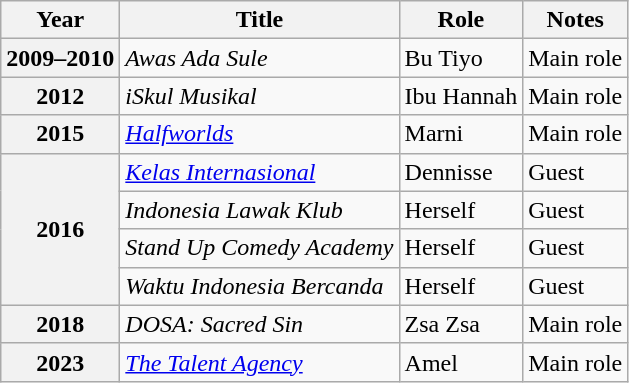<table class="wikitable sortable">
<tr>
<th>Year</th>
<th>Title</th>
<th>Role</th>
<th class="unsortable">Notes</th>
</tr>
<tr>
<th>2009–2010</th>
<td><em>Awas Ada Sule</em></td>
<td>Bu Tiyo</td>
<td>Main role</td>
</tr>
<tr>
<th>2012</th>
<td><em>iSkul Musikal</em></td>
<td>Ibu Hannah</td>
<td>Main role</td>
</tr>
<tr>
<th>2015</th>
<td><em><a href='#'>Halfworlds</a></em></td>
<td>Marni</td>
<td>Main role</td>
</tr>
<tr>
<th rowspan=4>2016</th>
<td><em><a href='#'>Kelas Internasional</a></em></td>
<td>Dennisse</td>
<td>Guest</td>
</tr>
<tr>
<td><em>Indonesia Lawak Klub</em></td>
<td>Herself</td>
<td>Guest</td>
</tr>
<tr>
<td><em>Stand Up Comedy Academy</em></td>
<td>Herself</td>
<td>Guest</td>
</tr>
<tr>
<td><em>Waktu Indonesia Bercanda</em></td>
<td>Herself</td>
<td>Guest</td>
</tr>
<tr>
<th>2018</th>
<td><em>DOSA: Sacred Sin</em></td>
<td>Zsa Zsa</td>
<td>Main role</td>
</tr>
<tr>
<th>2023</th>
<td><em><a href='#'>The Talent Agency</a></em></td>
<td>Amel</td>
<td>Main role</td>
</tr>
</table>
